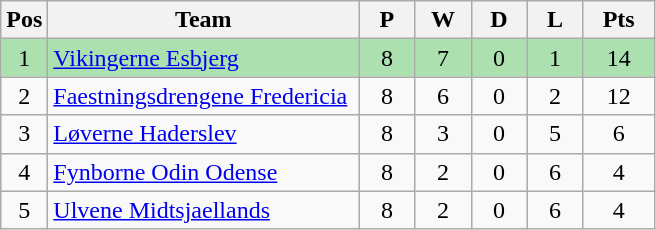<table class="wikitable" style="font-size: 100%">
<tr>
<th width=20>Pos</th>
<th width=200>Team</th>
<th width=30>P</th>
<th width=30>W</th>
<th width=30>D</th>
<th width=30>L</th>
<th width=40>Pts</th>
</tr>
<tr align=center style="background:#ACE1AF;">
<td>1</td>
<td align="left"><a href='#'>Vikingerne Esbjerg</a></td>
<td>8</td>
<td>7</td>
<td>0</td>
<td>1</td>
<td>14</td>
</tr>
<tr align=center>
<td>2</td>
<td align="left"><a href='#'>Faestningsdrengene Fredericia</a></td>
<td>8</td>
<td>6</td>
<td>0</td>
<td>2</td>
<td>12</td>
</tr>
<tr align=center>
<td>3</td>
<td align="left"><a href='#'>Løverne Haderslev</a></td>
<td>8</td>
<td>3</td>
<td>0</td>
<td>5</td>
<td>6</td>
</tr>
<tr align=center>
<td>4</td>
<td align="left"><a href='#'>Fynborne Odin Odense</a></td>
<td>8</td>
<td>2</td>
<td>0</td>
<td>6</td>
<td>4</td>
</tr>
<tr align=center>
<td>5</td>
<td align="left"><a href='#'>Ulvene Midtsjaellands</a></td>
<td>8</td>
<td>2</td>
<td>0</td>
<td>6</td>
<td>4</td>
</tr>
</table>
